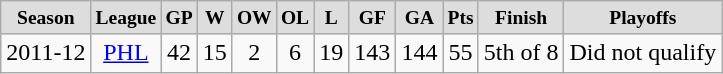<table class="wikitable">
<tr align="center" style="font-size: small; font-weight:bold; background-color:#dddddd; padding:5px;" |>
<td>Season</td>
<td>League</td>
<td>GP</td>
<td>W</td>
<td>OW</td>
<td>OL</td>
<td>L</td>
<td>GF</td>
<td>GA</td>
<td>Pts</td>
<td>Finish</td>
<td>Playoffs</td>
</tr>
<tr align="center">
<td>2011-12</td>
<td><a href='#'>PHL</a></td>
<td>42</td>
<td>15</td>
<td>2</td>
<td>6</td>
<td>19</td>
<td>143</td>
<td>144</td>
<td>55</td>
<td>5th of 8</td>
<td align="left">Did not qualify</td>
</tr>
</table>
